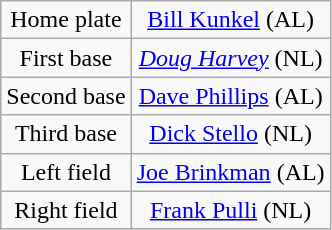<table class="wikitable" style="font-size: 100%; text-align:center;">
<tr>
<td>Home plate</td>
<td><a href='#'>Bill Kunkel</a> (AL)</td>
</tr>
<tr>
<td>First base</td>
<td><em><a href='#'>Doug Harvey</a></em> (NL)</td>
</tr>
<tr>
<td>Second base</td>
<td><a href='#'>Dave Phillips</a> (AL)</td>
</tr>
<tr>
<td>Third base</td>
<td><a href='#'>Dick Stello</a> (NL)</td>
</tr>
<tr>
<td>Left field</td>
<td><a href='#'>Joe Brinkman</a> (AL)</td>
</tr>
<tr>
<td>Right field</td>
<td><a href='#'>Frank Pulli</a> (NL)</td>
</tr>
</table>
